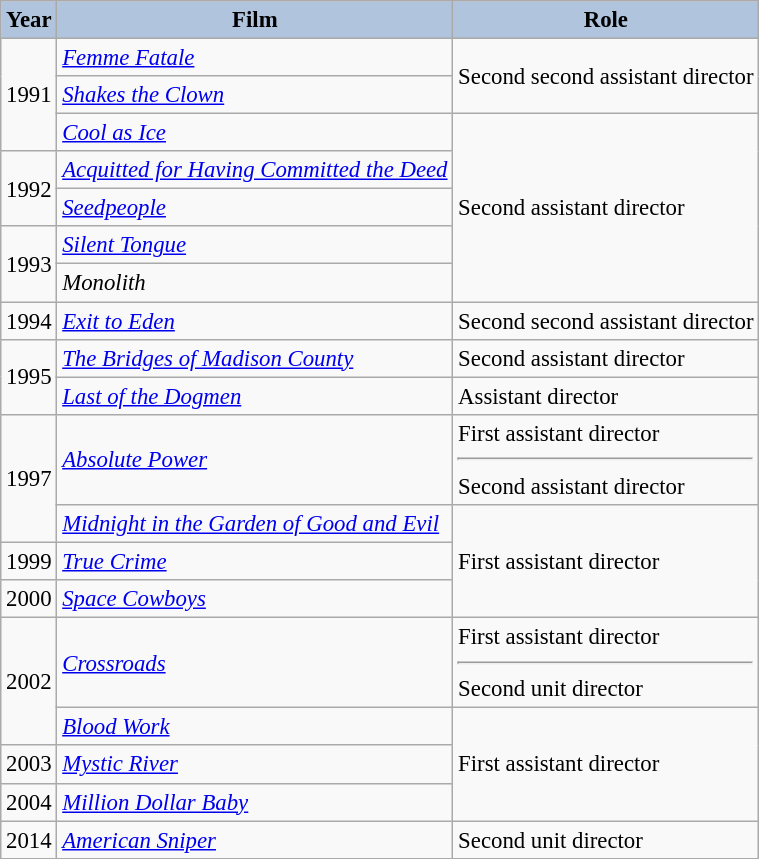<table class="wikitable" style="font-size:95%;">
<tr>
<th style="background:#B0C4DE;">Year</th>
<th style="background:#B0C4DE;">Film</th>
<th style="background:#B0C4DE;">Role</th>
</tr>
<tr>
<td rowspan=3>1991</td>
<td><em><a href='#'>Femme Fatale</a></em></td>
<td rowspan=2>Second second assistant director</td>
</tr>
<tr>
<td><em><a href='#'>Shakes the Clown</a></em></td>
</tr>
<tr>
<td><em><a href='#'>Cool as Ice</a></em></td>
<td rowspan=5>Second assistant director</td>
</tr>
<tr>
<td rowspan=2>1992</td>
<td><em><a href='#'>Acquitted for Having Committed the Deed</a></em></td>
</tr>
<tr>
<td><em><a href='#'>Seedpeople</a></em></td>
</tr>
<tr>
<td rowspan=2>1993</td>
<td><em><a href='#'>Silent Tongue</a></em></td>
</tr>
<tr>
<td><em>Monolith</em></td>
</tr>
<tr>
<td>1994</td>
<td><em><a href='#'>Exit to Eden</a></em></td>
<td>Second second assistant director</td>
</tr>
<tr>
<td rowspan=2>1995</td>
<td><em><a href='#'>The Bridges of Madison County</a></em></td>
<td>Second assistant director</td>
</tr>
<tr>
<td><em><a href='#'>Last of the Dogmen</a></em></td>
<td>Assistant director</td>
</tr>
<tr>
<td rowspan=2>1997</td>
<td><em><a href='#'>Absolute Power</a></em></td>
<td>First assistant director<hr>Second assistant director</td>
</tr>
<tr>
<td><em><a href='#'>Midnight in the Garden of Good and Evil</a></em></td>
<td rowspan=3>First assistant director</td>
</tr>
<tr>
<td>1999</td>
<td><em><a href='#'>True Crime</a></em></td>
</tr>
<tr>
<td>2000</td>
<td><em><a href='#'>Space Cowboys</a></em></td>
</tr>
<tr>
<td rowspan=2>2002</td>
<td><em><a href='#'>Crossroads</a></em></td>
<td>First assistant director<hr>Second unit director</td>
</tr>
<tr>
<td><em><a href='#'>Blood Work</a></em></td>
<td rowspan=3>First assistant director</td>
</tr>
<tr>
<td>2003</td>
<td><em><a href='#'>Mystic River</a></em></td>
</tr>
<tr>
<td>2004</td>
<td><em><a href='#'>Million Dollar Baby</a></em></td>
</tr>
<tr>
<td>2014</td>
<td><em><a href='#'>American Sniper</a></em></td>
<td>Second unit director</td>
</tr>
</table>
